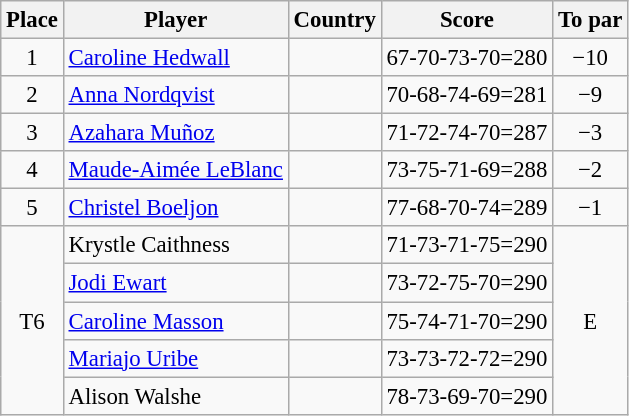<table class="wikitable" style="font-size:95%;">
<tr>
<th>Place</th>
<th>Player</th>
<th>Country</th>
<th>Score</th>
<th>To par</th>
</tr>
<tr>
<td align=center>1</td>
<td><a href='#'>Caroline Hedwall</a></td>
<td></td>
<td>67-70-73-70=280</td>
<td align=center>−10</td>
</tr>
<tr>
<td align=center>2</td>
<td><a href='#'>Anna Nordqvist</a></td>
<td></td>
<td>70-68-74-69=281</td>
<td align=center>−9</td>
</tr>
<tr>
<td align=center>3</td>
<td><a href='#'>Azahara Muñoz</a></td>
<td></td>
<td>71-72-74-70=287</td>
<td align=center>−3</td>
</tr>
<tr>
<td align=center>4</td>
<td><a href='#'>Maude-Aimée LeBlanc</a></td>
<td></td>
<td>73-75-71-69=288</td>
<td align=center>−2</td>
</tr>
<tr>
<td align=center>5</td>
<td><a href='#'>Christel Boeljon</a></td>
<td></td>
<td>77-68-70-74=289</td>
<td align=center>−1</td>
</tr>
<tr>
<td rowspan=5 align=center>T6</td>
<td>Krystle Caithness</td>
<td></td>
<td>71-73-71-75=290</td>
<td rowspan=5 align=center>E</td>
</tr>
<tr>
<td><a href='#'>Jodi Ewart</a></td>
<td></td>
<td>73-72-75-70=290</td>
</tr>
<tr>
<td><a href='#'>Caroline Masson</a></td>
<td></td>
<td>75-74-71-70=290</td>
</tr>
<tr>
<td><a href='#'>Mariajo Uribe</a></td>
<td></td>
<td>73-73-72-72=290</td>
</tr>
<tr>
<td>Alison Walshe</td>
<td></td>
<td>78-73-69-70=290</td>
</tr>
</table>
